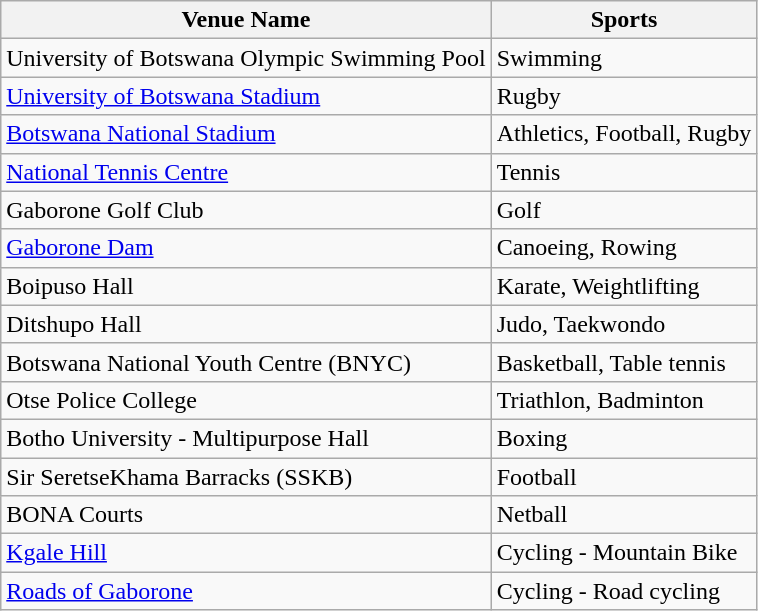<table class="wikitable">
<tr>
<th>Venue Name</th>
<th>Sports</th>
</tr>
<tr>
<td>University of Botswana Olympic Swimming Pool</td>
<td>Swimming</td>
</tr>
<tr>
<td><a href='#'>University of Botswana Stadium</a></td>
<td>Rugby</td>
</tr>
<tr>
<td><a href='#'>Botswana National Stadium</a></td>
<td>Athletics, Football, Rugby</td>
</tr>
<tr>
<td><a href='#'>National Tennis Centre</a></td>
<td>Tennis</td>
</tr>
<tr>
<td>Gaborone Golf Club</td>
<td>Golf</td>
</tr>
<tr>
<td><a href='#'>Gaborone Dam</a></td>
<td>Canoeing, Rowing</td>
</tr>
<tr>
<td>Boipuso Hall</td>
<td>Karate, Weightlifting</td>
</tr>
<tr>
<td>Ditshupo Hall</td>
<td>Judo, Taekwondo</td>
</tr>
<tr>
<td>Botswana National Youth Centre (BNYC)</td>
<td>Basketball, Table tennis</td>
</tr>
<tr>
<td>Otse Police College</td>
<td>Triathlon, Badminton</td>
</tr>
<tr>
<td>Botho University - Multipurpose Hall</td>
<td>Boxing</td>
</tr>
<tr>
<td>Sir SeretseKhama Barracks (SSKB)</td>
<td>Football</td>
</tr>
<tr>
<td>BONA Courts</td>
<td>Netball</td>
</tr>
<tr>
<td><a href='#'>Kgale Hill</a></td>
<td>Cycling - Mountain Bike</td>
</tr>
<tr>
<td><a href='#'>Roads of Gaborone</a></td>
<td>Cycling - Road cycling</td>
</tr>
</table>
